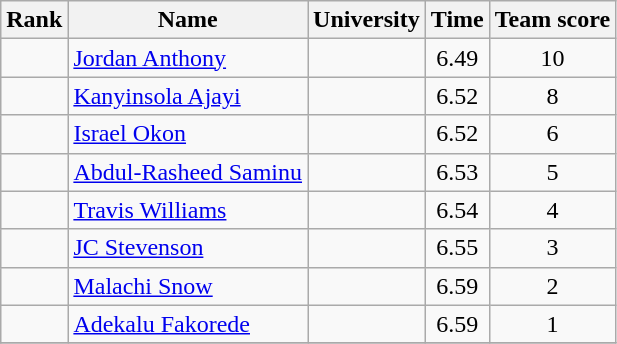<table class="wikitable sortable" style="text-align:center">
<tr>
<th>Rank</th>
<th>Name</th>
<th>University</th>
<th>Time</th>
<th>Team score</th>
</tr>
<tr>
<td></td>
<td align=left> <a href='#'>Jordan Anthony</a></td>
<td></td>
<td>6.49</td>
<td>10</td>
</tr>
<tr>
<td></td>
<td align=left> <a href='#'>Kanyinsola Ajayi</a></td>
<td></td>
<td>6.52</td>
<td>8</td>
</tr>
<tr>
<td></td>
<td align=left> <a href='#'>Israel Okon</a></td>
<td></td>
<td>6.52</td>
<td>6</td>
</tr>
<tr>
<td></td>
<td align=left> <a href='#'>Abdul-Rasheed Saminu</a></td>
<td></td>
<td>6.53</td>
<td>5</td>
</tr>
<tr>
<td></td>
<td align=left><a href='#'>Travis Williams</a></td>
<td></td>
<td>6.54</td>
<td>4 </td>
</tr>
<tr>
<td></td>
<td align=left><a href='#'>JC Stevenson</a></td>
<td></td>
<td>6.55</td>
<td>3</td>
</tr>
<tr>
<td></td>
<td align=left><a href='#'>Malachi Snow  </a></td>
<td></td>
<td>6.59</td>
<td>2</td>
</tr>
<tr>
<td></td>
<td align=left><a href='#'>Adekalu Fakorede</a></td>
<td></td>
<td>6.59</td>
<td>1</td>
</tr>
<tr>
</tr>
</table>
